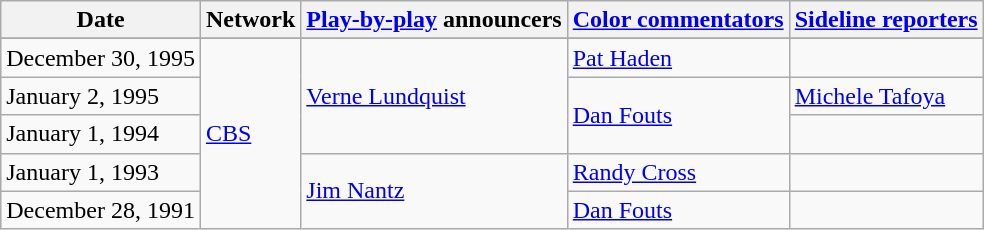<table class="wikitable">
<tr>
<th>Date</th>
<th>Network</th>
<th><a href='#'>Play-by-play</a> announcers</th>
<th><a href='#'>Color commentators</a></th>
<th><a href='#'>Sideline reporters</a></th>
</tr>
<tr>
</tr>
<tr>
<td>December 30, 1995</td>
<td rowspan=5><a href='#'>CBS</a></td>
<td rowspan=3><a href='#'>Verne Lundquist</a></td>
<td><a href='#'>Pat Haden</a></td>
<td></td>
</tr>
<tr>
<td>January 2, 1995</td>
<td rowspan=2><a href='#'>Dan Fouts</a></td>
<td><a href='#'>Michele Tafoya</a></td>
</tr>
<tr>
<td>January 1, 1994</td>
<td></td>
</tr>
<tr>
<td>January 1, 1993</td>
<td rowspan=2><a href='#'>Jim Nantz</a></td>
<td><a href='#'>Randy Cross</a></td>
<td></td>
</tr>
<tr>
<td>December 28, 1991</td>
<td><a href='#'>Dan Fouts</a></td>
<td></td>
</tr>
</table>
